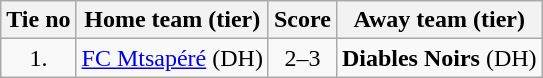<table class="wikitable" style="text-align: center">
<tr>
<th>Tie no</th>
<th>Home team (tier)</th>
<th>Score</th>
<th>Away team (tier)</th>
</tr>
<tr>
<td>1.</td>
<td> <a href='#'>FC Mtsapéré</a> (DH)</td>
<td>2–3</td>
<td><strong>Diables Noirs</strong> (DH) </td>
</tr>
</table>
